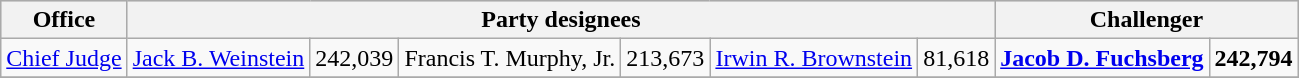<table class=wikitable>
<tr bgcolor=lightgrey>
<th>Office</th>
<th colspan="6">Party designees</th>
<th colspan="2">Challenger</th>
</tr>
<tr>
<td><a href='#'>Chief Judge</a></td>
<td><a href='#'>Jack B. Weinstein</a></td>
<td align="right">242,039</td>
<td>Francis T. Murphy, Jr.</td>
<td align="right">213,673</td>
<td><a href='#'>Irwin R. Brownstein</a></td>
<td align="right">81,618</td>
<td><strong><a href='#'>Jacob D. Fuchsberg</a></strong></td>
<td align="right"><strong>242,794</strong></td>
</tr>
<tr>
</tr>
</table>
